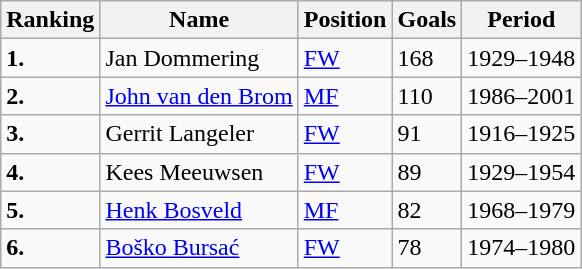<table class="wikitable">
<tr>
<th><strong>Ranking</strong></th>
<th><strong>Name</strong></th>
<th><strong>Position</strong></th>
<th><strong>Goals</strong></th>
<th><strong>Period</strong></th>
</tr>
<tr>
<td><strong>1.</strong></td>
<td> Jan Dommering</td>
<td><a href='#'>FW</a></td>
<td>168</td>
<td>1929–1948</td>
</tr>
<tr>
<td><strong>2.</strong></td>
<td> <a href='#'>John van den Brom</a></td>
<td><a href='#'>MF</a></td>
<td>110</td>
<td>1986–2001</td>
</tr>
<tr>
<td><strong>3.</strong></td>
<td> Gerrit Langeler</td>
<td><a href='#'>FW</a></td>
<td>91</td>
<td>1916–1925</td>
</tr>
<tr>
<td><strong>4.</strong></td>
<td> Kees Meeuwsen</td>
<td><a href='#'>FW</a></td>
<td>89</td>
<td>1929–1954</td>
</tr>
<tr>
<td><strong>5.</strong></td>
<td> <a href='#'>Henk Bosveld</a></td>
<td><a href='#'>MF</a></td>
<td>82</td>
<td>1968–1979</td>
</tr>
<tr>
<td><strong>6.</strong></td>
<td> <a href='#'>Boško Bursać</a></td>
<td><a href='#'>FW</a></td>
<td>78</td>
<td>1974–1980</td>
</tr>
</table>
